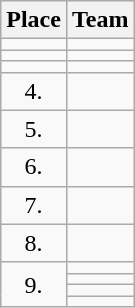<table class="wikitable">
<tr>
<th>Place</th>
<th>Team</th>
</tr>
<tr>
<td align="center"></td>
<td></td>
</tr>
<tr>
<td align="center"></td>
<td></td>
</tr>
<tr>
<td align="center"></td>
<td></td>
</tr>
<tr>
<td align="center">4.</td>
<td></td>
</tr>
<tr>
<td align="center">5.</td>
<td></td>
</tr>
<tr>
<td align="center">6.</td>
<td></td>
</tr>
<tr>
<td align="center">7.</td>
<td></td>
</tr>
<tr>
<td align="center">8.</td>
<td></td>
</tr>
<tr>
<td rowspan=4 align="center">9.</td>
<td></td>
</tr>
<tr>
<td></td>
</tr>
<tr>
<td></td>
</tr>
<tr>
<td></td>
</tr>
</table>
